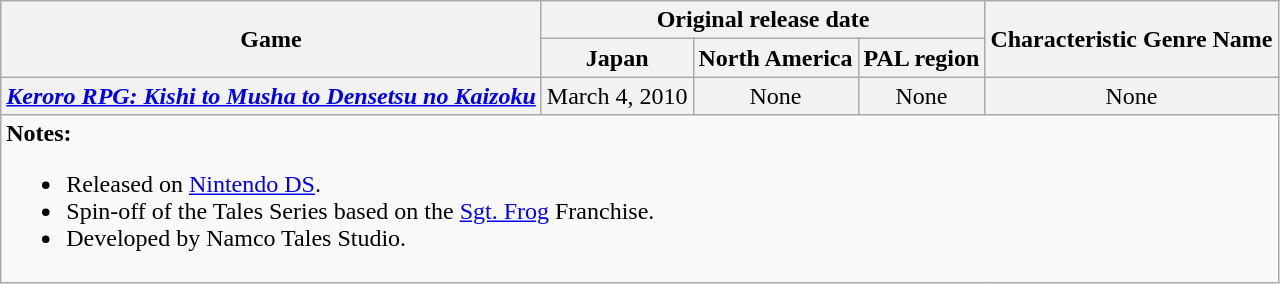<table class="wikitable" border="1">
<tr style="text-align: center;">
<th rowspan="2">Game</th>
<th colspan="3">Original release date</th>
<th rowspan="2">Characteristic Genre Name</th>
</tr>
<tr>
<th>Japan</th>
<th>North America</th>
<th>PAL region</th>
</tr>
<tr style="background:#f2f2f2; text-align:center;">
<td><strong><em><a href='#'>Keroro RPG: Kishi to Musha to Densetsu no Kaizoku</a></em></strong></td>
<td>March 4, 2010</td>
<td>None</td>
<td>None</td>
<td>None</td>
</tr>
<tr>
<td colspan="5" style="border: none; vertical-align: top;"><strong>Notes:</strong><br><ul><li>Released on <a href='#'>Nintendo DS</a>.</li><li>Spin-off of the Tales Series based on the <a href='#'>Sgt. Frog</a> Franchise.</li><li>Developed by Namco Tales Studio.</li></ul></td>
</tr>
</table>
